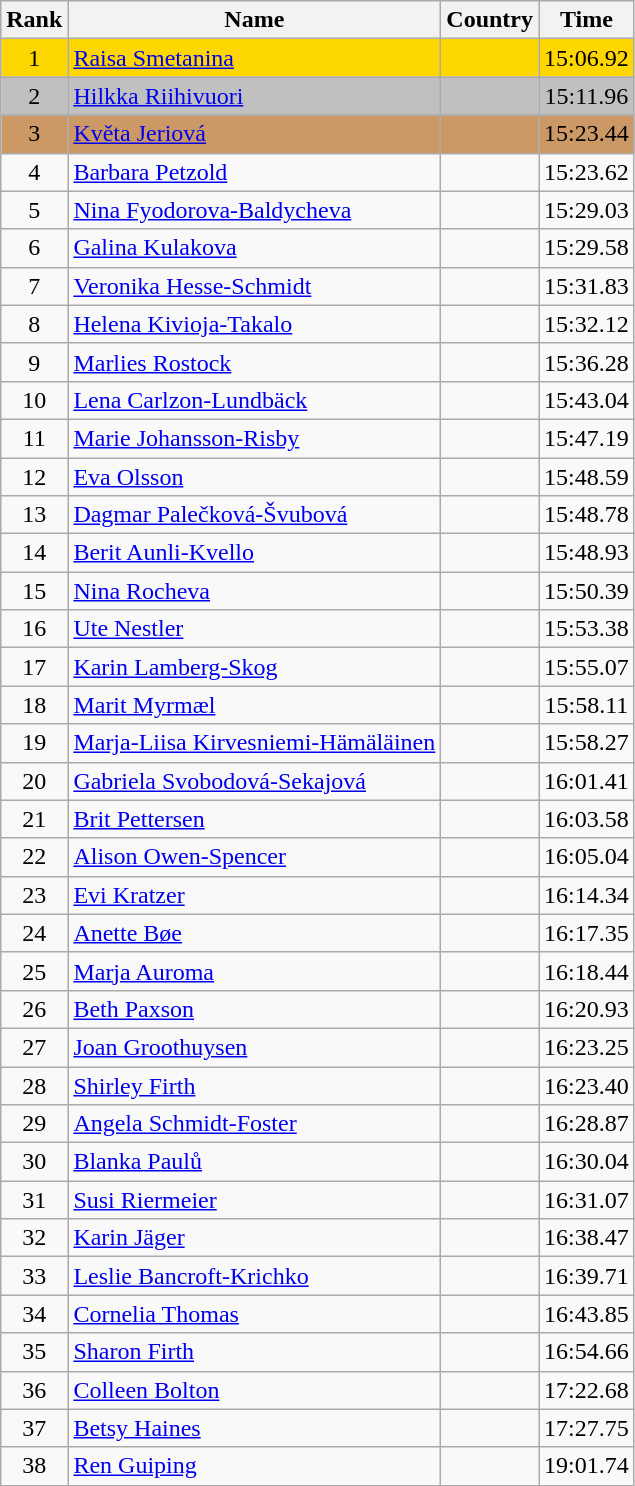<table class="wikitable sortable" style="text-align:center">
<tr>
<th>Rank</th>
<th>Name</th>
<th>Country</th>
<th>Time</th>
</tr>
<tr bgcolor=gold>
<td>1</td>
<td align="left"><a href='#'>Raisa Smetanina</a></td>
<td align="left"></td>
<td>15:06.92</td>
</tr>
<tr bgcolor=silver>
<td>2</td>
<td align="left"><a href='#'>Hilkka Riihivuori</a></td>
<td align="left"></td>
<td>15:11.96</td>
</tr>
<tr bgcolor=#CC9966>
<td>3</td>
<td align="left"><a href='#'>Květa Jeriová</a></td>
<td align="left"></td>
<td>15:23.44</td>
</tr>
<tr>
<td>4</td>
<td align="left"><a href='#'>Barbara Petzold</a></td>
<td align="left"></td>
<td>15:23.62</td>
</tr>
<tr>
<td>5</td>
<td align="left"><a href='#'>Nina Fyodorova-Baldycheva</a></td>
<td align="left"></td>
<td>15:29.03</td>
</tr>
<tr>
<td>6</td>
<td align="left"><a href='#'>Galina Kulakova</a></td>
<td align="left"></td>
<td>15:29.58</td>
</tr>
<tr>
<td>7</td>
<td align="left"><a href='#'>Veronika Hesse-Schmidt</a></td>
<td align="left"></td>
<td>15:31.83</td>
</tr>
<tr>
<td>8</td>
<td align="left"><a href='#'>Helena Kivioja-Takalo</a></td>
<td align="left"></td>
<td>15:32.12</td>
</tr>
<tr>
<td>9</td>
<td align="left"><a href='#'>Marlies Rostock</a></td>
<td align="left"></td>
<td>15:36.28</td>
</tr>
<tr>
<td>10</td>
<td align="left"><a href='#'>Lena Carlzon-Lundbäck</a></td>
<td align="left"></td>
<td>15:43.04</td>
</tr>
<tr>
<td>11</td>
<td align="left"><a href='#'>Marie Johansson-Risby</a></td>
<td align="left"></td>
<td>15:47.19</td>
</tr>
<tr>
<td>12</td>
<td align="left"><a href='#'>Eva Olsson</a></td>
<td align="left"></td>
<td>15:48.59</td>
</tr>
<tr>
<td>13</td>
<td align="left"><a href='#'>Dagmar Palečková-Švubová</a></td>
<td align="left"></td>
<td>15:48.78</td>
</tr>
<tr>
<td>14</td>
<td align="left"><a href='#'>Berit Aunli-Kvello</a></td>
<td align="left"></td>
<td>15:48.93</td>
</tr>
<tr>
<td>15</td>
<td align="left"><a href='#'>Nina Rocheva</a></td>
<td align="left"></td>
<td>15:50.39</td>
</tr>
<tr>
<td>16</td>
<td align="left"><a href='#'>Ute Nestler</a></td>
<td align="left"></td>
<td>15:53.38</td>
</tr>
<tr>
<td>17</td>
<td align="left"><a href='#'>Karin Lamberg-Skog</a></td>
<td align="left"></td>
<td>15:55.07</td>
</tr>
<tr>
<td>18</td>
<td align="left"><a href='#'>Marit Myrmæl</a></td>
<td align="left"></td>
<td>15:58.11</td>
</tr>
<tr>
<td>19</td>
<td align="left"><a href='#'>Marja-Liisa Kirvesniemi-Hämäläinen</a></td>
<td align="left"></td>
<td>15:58.27</td>
</tr>
<tr>
<td>20</td>
<td align="left"><a href='#'>Gabriela Svobodová-Sekajová</a></td>
<td align="left"></td>
<td>16:01.41</td>
</tr>
<tr>
<td>21</td>
<td align="left"><a href='#'>Brit Pettersen</a></td>
<td align="left"></td>
<td>16:03.58</td>
</tr>
<tr>
<td>22</td>
<td align="left"><a href='#'>Alison Owen-Spencer</a></td>
<td align="left"></td>
<td>16:05.04</td>
</tr>
<tr>
<td>23</td>
<td align="left"><a href='#'>Evi Kratzer</a></td>
<td align="left"></td>
<td>16:14.34</td>
</tr>
<tr>
<td>24</td>
<td align="left"><a href='#'>Anette Bøe</a></td>
<td align="left"></td>
<td>16:17.35</td>
</tr>
<tr>
<td>25</td>
<td align="left"><a href='#'>Marja Auroma</a></td>
<td align="left"></td>
<td>16:18.44</td>
</tr>
<tr>
<td>26</td>
<td align="left"><a href='#'>Beth Paxson</a></td>
<td align="left"></td>
<td>16:20.93</td>
</tr>
<tr>
<td>27</td>
<td align="left"><a href='#'>Joan Groothuysen</a></td>
<td align="left"></td>
<td>16:23.25</td>
</tr>
<tr>
<td>28</td>
<td align="left"><a href='#'>Shirley Firth</a></td>
<td align="left"></td>
<td>16:23.40</td>
</tr>
<tr>
<td>29</td>
<td align="left"><a href='#'>Angela Schmidt-Foster</a></td>
<td align="left"></td>
<td>16:28.87</td>
</tr>
<tr>
<td>30</td>
<td align="left"><a href='#'>Blanka Paulů</a></td>
<td align="left"></td>
<td>16:30.04</td>
</tr>
<tr>
<td>31</td>
<td align="left"><a href='#'>Susi Riermeier</a></td>
<td align="left"></td>
<td>16:31.07</td>
</tr>
<tr>
<td>32</td>
<td align="left"><a href='#'>Karin Jäger</a></td>
<td align="left"></td>
<td>16:38.47</td>
</tr>
<tr>
<td>33</td>
<td align="left"><a href='#'>Leslie Bancroft-Krichko</a></td>
<td align="left"></td>
<td>16:39.71</td>
</tr>
<tr>
<td>34</td>
<td align="left"><a href='#'>Cornelia Thomas</a></td>
<td align="left"></td>
<td>16:43.85</td>
</tr>
<tr>
<td>35</td>
<td align="left"><a href='#'>Sharon Firth</a></td>
<td align="left"></td>
<td>16:54.66</td>
</tr>
<tr>
<td>36</td>
<td align="left"><a href='#'>Colleen Bolton</a></td>
<td align="left"></td>
<td>17:22.68</td>
</tr>
<tr>
<td>37</td>
<td align="left"><a href='#'>Betsy Haines</a></td>
<td align="left"></td>
<td>17:27.75</td>
</tr>
<tr>
<td>38</td>
<td align="left"><a href='#'>Ren Guiping</a></td>
<td align="left"></td>
<td>19:01.74</td>
</tr>
</table>
